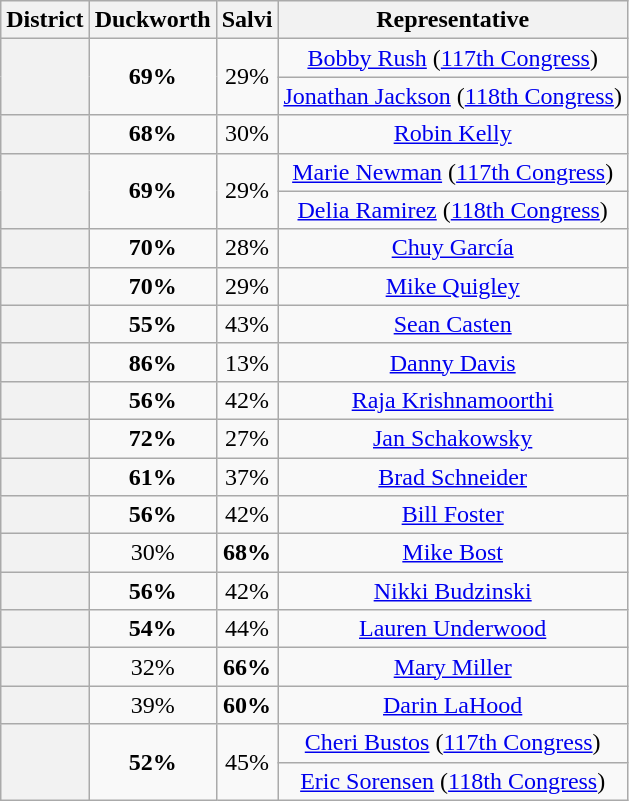<table class="wikitable sortable">
<tr>
<th>District</th>
<th>Duckworth</th>
<th>Salvi</th>
<th>Representative</th>
</tr>
<tr align=center>
<th rowspan=2 ></th>
<td rowspan=2><strong>69%</strong></td>
<td rowspan=2>29%</td>
<td><a href='#'>Bobby Rush</a> (<a href='#'>117th Congress</a>)</td>
</tr>
<tr align=center>
<td><a href='#'>Jonathan Jackson</a> (<a href='#'>118th Congress</a>)</td>
</tr>
<tr align=center>
<th></th>
<td><strong>68%</strong></td>
<td>30%</td>
<td><a href='#'>Robin Kelly</a></td>
</tr>
<tr align=center>
<th rowspan=2 ></th>
<td rowspan=2><strong>69%</strong></td>
<td rowspan=2>29%</td>
<td><a href='#'>Marie Newman</a> (<a href='#'>117th Congress</a>)</td>
</tr>
<tr align=center>
<td><a href='#'>Delia Ramirez</a> (<a href='#'>118th Congress</a>)</td>
</tr>
<tr align=center>
<th></th>
<td><strong>70%</strong></td>
<td>28%</td>
<td><a href='#'>Chuy García</a></td>
</tr>
<tr align=center>
<th></th>
<td><strong>70%</strong></td>
<td>29%</td>
<td><a href='#'>Mike Quigley</a></td>
</tr>
<tr align=center>
<th></th>
<td><strong>55%</strong></td>
<td>43%</td>
<td><a href='#'>Sean Casten</a></td>
</tr>
<tr align=center>
<th></th>
<td><strong>86%</strong></td>
<td>13%</td>
<td><a href='#'>Danny Davis</a></td>
</tr>
<tr align=center>
<th></th>
<td><strong>56%</strong></td>
<td>42%</td>
<td><a href='#'>Raja Krishnamoorthi</a></td>
</tr>
<tr align=center>
<th></th>
<td><strong>72%</strong></td>
<td>27%</td>
<td><a href='#'>Jan Schakowsky</a></td>
</tr>
<tr align=center>
<th></th>
<td><strong>61%</strong></td>
<td>37%</td>
<td><a href='#'>Brad Schneider</a></td>
</tr>
<tr align=center>
<th></th>
<td><strong>56%</strong></td>
<td>42%</td>
<td><a href='#'>Bill Foster</a></td>
</tr>
<tr align=center>
<th></th>
<td>30%</td>
<td><strong>68%</strong></td>
<td><a href='#'>Mike Bost</a></td>
</tr>
<tr align=center>
<th></th>
<td><strong>56%</strong></td>
<td>42%</td>
<td><a href='#'>Nikki Budzinski</a></td>
</tr>
<tr align=center>
<th></th>
<td><strong>54%</strong></td>
<td>44%</td>
<td><a href='#'>Lauren Underwood</a></td>
</tr>
<tr align=center>
<th></th>
<td>32%</td>
<td><strong>66%</strong></td>
<td><a href='#'>Mary Miller</a></td>
</tr>
<tr align=center>
<th></th>
<td>39%</td>
<td><strong>60%</strong></td>
<td><a href='#'>Darin LaHood</a></td>
</tr>
<tr align=center>
<th rowspan=2 ></th>
<td rowspan=2><strong>52%</strong></td>
<td rowspan=2>45%</td>
<td><a href='#'>Cheri Bustos</a> (<a href='#'>117th Congress</a>)</td>
</tr>
<tr align=center>
<td><a href='#'>Eric Sorensen</a> (<a href='#'>118th Congress</a>)</td>
</tr>
</table>
